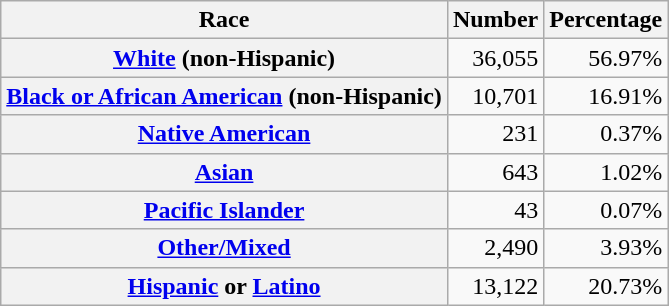<table class="wikitable" style="text-align:right">
<tr>
<th scope="col">Race</th>
<th scope="col">Number</th>
<th scope="col">Percentage</th>
</tr>
<tr>
<th scope="row"><a href='#'>White</a> (non-Hispanic)</th>
<td>36,055</td>
<td>56.97%</td>
</tr>
<tr>
<th scope="row"><a href='#'>Black or African American</a> (non-Hispanic)</th>
<td>10,701</td>
<td>16.91%</td>
</tr>
<tr>
<th scope="row"><a href='#'>Native American</a></th>
<td>231</td>
<td>0.37%</td>
</tr>
<tr>
<th scope="row"><a href='#'>Asian</a></th>
<td>643</td>
<td>1.02%</td>
</tr>
<tr>
<th scope="row"><a href='#'>Pacific Islander</a></th>
<td>43</td>
<td>0.07%</td>
</tr>
<tr>
<th scope="row"><a href='#'>Other/Mixed</a></th>
<td>2,490</td>
<td>3.93%</td>
</tr>
<tr>
<th scope="row"><a href='#'>Hispanic</a> or <a href='#'>Latino</a></th>
<td>13,122</td>
<td>20.73%</td>
</tr>
</table>
